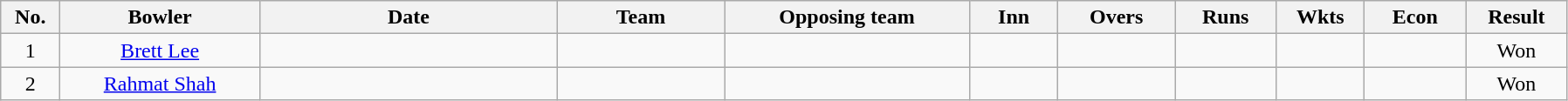<table class="wikitable sortable" style="font-size: 100%">
<tr align=center>
<th scope="col" width="38">No.</th>
<th scope="col" width="145">Bowler</th>
<th scope="col" width="220">Date</th>
<th scope="col" width="120">Team</th>
<th scope="col" width="180">Opposing team</th>
<th scope="col" width="60">Inn</th>
<th scope="col" width="82">Overs</th>
<th scope="col" width="70">Runs</th>
<th scope="col" width="60">Wkts</th>
<th scope="col" width="70">Econ</th>
<th scope="col" width="70">Result</th>
</tr>
<tr align="center">
<td scope="row">1</td>
<td><a href='#'>Brett Lee</a></td>
<td></td>
<td></td>
<td></td>
<td></td>
<td></td>
<td></td>
<td></td>
<td></td>
<td>Won </td>
</tr>
<tr align="center">
<td scope="row">2</td>
<td><a href='#'>Rahmat Shah</a></td>
<td></td>
<td></td>
<td></td>
<td></td>
<td></td>
<td></td>
<td></td>
<td></td>
<td>Won </td>
</tr>
</table>
